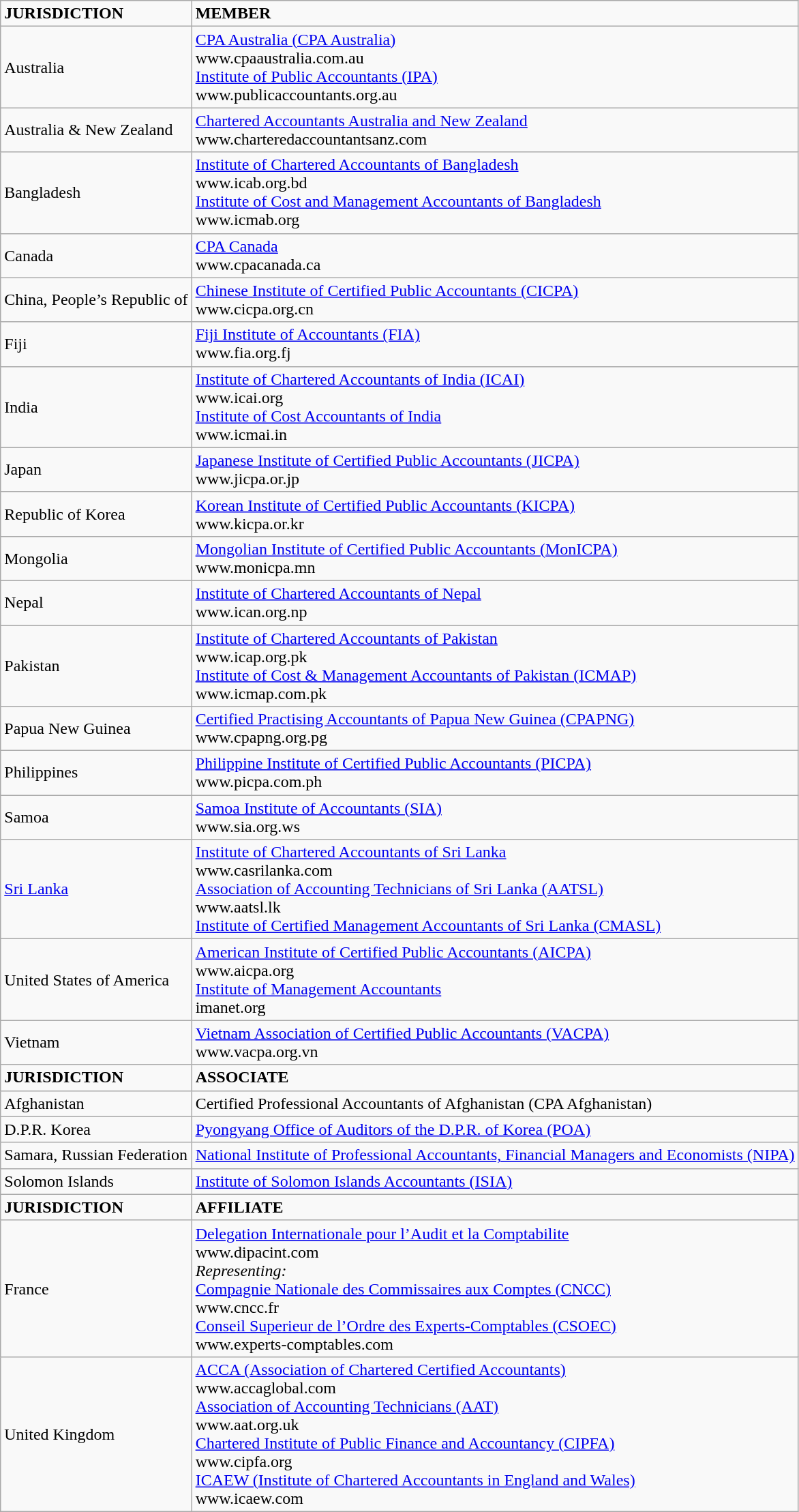<table class="wikitable mw-collapsible">
<tr>
<td><strong>JURISDICTION</strong></td>
<td><strong>MEMBER</strong></td>
</tr>
<tr>
<td>Australia</td>
<td><a href='#'>CPA Australia (CPA Australia)</a><br>www.cpaaustralia.com.au<br><a href='#'>Institute of Public Accountants (IPA)</a><br>www.publicaccountants.org.au</td>
</tr>
<tr>
<td>Australia & New Zealand</td>
<td><a href='#'>Chartered Accountants Australia and New Zealand</a><br>www.charteredaccountantsanz.com</td>
</tr>
<tr>
<td>Bangladesh</td>
<td><a href='#'>Institute of Chartered Accountants of Bangladesh</a><br>www.icab.org.bd<br><a href='#'>Institute of Cost and Management Accountants of Bangladesh</a><br>www.icmab.org</td>
</tr>
<tr>
<td>Canada</td>
<td><a href='#'>CPA Canada</a><br>www.cpacanada.ca</td>
</tr>
<tr>
<td>China, People’s Republic of</td>
<td><a href='#'>Chinese Institute of Certified Public Accountants (CICPA)</a><br>www.cicpa.org.cn</td>
</tr>
<tr>
<td>Fiji</td>
<td><a href='#'>Fiji Institute of Accountants (FIA)</a><br>www.fia.org.fj</td>
</tr>
<tr>
<td>India</td>
<td><a href='#'>Institute of Chartered Accountants of India (ICAI)</a><br>www.icai.org<br><a href='#'>Institute of Cost Accountants of India</a><br>www.icmai.in</td>
</tr>
<tr>
<td>Japan</td>
<td><a href='#'>Japanese Institute of Certified Public Accountants (JICPA)</a><br>www.jicpa.or.jp</td>
</tr>
<tr>
<td>Republic of Korea</td>
<td><a href='#'>Korean Institute of Certified Public Accountants (KICPA)</a><br>www.kicpa.or.kr</td>
</tr>
<tr>
<td>Mongolia</td>
<td><a href='#'>Mongolian Institute of Certified Public Accountants (MonICPA)</a><br>www.monicpa.mn</td>
</tr>
<tr>
<td>Nepal</td>
<td><a href='#'>Institute of Chartered Accountants of Nepal</a><br>www.ican.org.np</td>
</tr>
<tr>
<td>Pakistan</td>
<td><a href='#'>Institute of Chartered Accountants of Pakistan</a><br>www.icap.org.pk<br><a href='#'>Institute of Cost & Management Accountants of Pakistan (ICMAP)</a><br>www.icmap.com.pk</td>
</tr>
<tr>
<td>Papua New Guinea</td>
<td><a href='#'>Certified Practising Accountants of Papua New Guinea (CPAPNG)</a><br>www.cpapng.org.pg</td>
</tr>
<tr>
<td>Philippines</td>
<td><a href='#'>Philippine Institute of Certified Public Accountants (PICPA)</a><br>www.picpa.com.ph</td>
</tr>
<tr>
<td>Samoa</td>
<td><a href='#'>Samoa Institute of Accountants (SIA)</a><br>www.sia.org.ws</td>
</tr>
<tr>
<td><a href='#'>Sri Lanka</a></td>
<td><a href='#'>Institute of Chartered Accountants of Sri Lanka</a><br>www.casrilanka.com<br><a href='#'>Association of Accounting Technicians of Sri Lanka (AATSL)</a><br>www.aatsl.lk<br><a href='#'>Institute of Certified Management Accountants of Sri Lanka (CMASL)</a><br></td>
</tr>
<tr>
<td>United States of America</td>
<td><a href='#'>American Institute of Certified Public Accountants (AICPA)</a><br>www.aicpa.org<br><a href='#'>Institute of Management Accountants</a><br>imanet.org</td>
</tr>
<tr>
<td>Vietnam</td>
<td><a href='#'>Vietnam Association of Certified Public Accountants (VACPA)</a><br>www.vacpa.org.vn</td>
</tr>
<tr>
<td><strong>JURISDICTION</strong></td>
<td><strong>ASSOCIATE</strong></td>
</tr>
<tr>
<td>Afghanistan</td>
<td>Certified Professional Accountants of Afghanistan (CPA Afghanistan)</td>
</tr>
<tr>
<td>D.P.R. Korea</td>
<td><a href='#'>Pyongyang Office of Auditors of the D.P.R. of Korea (POA)</a></td>
</tr>
<tr>
<td>Samara, Russian Federation</td>
<td><a href='#'>National Institute of Professional Accountants, Financial Managers and Economists (NIPA)</a></td>
</tr>
<tr>
<td>Solomon Islands</td>
<td><a href='#'>Institute of Solomon Islands Accountants (ISIA)</a></td>
</tr>
<tr>
<td><strong>JURISDICTION</strong></td>
<td><strong>AFFILIATE</strong></td>
</tr>
<tr>
<td>France</td>
<td><a href='#'>Delegation Internationale pour l’Audit et la Comptabilite</a><br>www.dipacint.com<br><em>Representing:</em><br><a href='#'>Compagnie Nationale des Commissaires aux Comptes (CNCC)</a><br>www.cncc.fr<br><a href='#'>Conseil Superieur de l’Ordre des Experts-Comptables (CSOEC)</a><br>www.experts-comptables.com</td>
</tr>
<tr>
<td>United Kingdom</td>
<td><a href='#'>ACCA (Association of Chartered Certified Accountants)</a><br>www.accaglobal.com<br><a href='#'>Association of Accounting Technicians (AAT)</a><br>www.aat.org.uk<br><a href='#'>Chartered Institute of Public Finance and Accountancy (CIPFA)</a><br>www.cipfa.org<br><a href='#'>ICAEW (Institute of Chartered Accountants in England and Wales)</a><br>www.icaew.com</td>
</tr>
</table>
